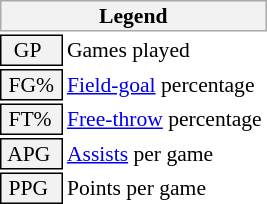<table class="toccolours" style="font-size: 90%; white-space: nowrap;">
<tr>
<th colspan="6" style="background:#f2f2f2; border:1px solid #aaa;">Legend</th>
</tr>
<tr>
<td style="background:#f2f2f2; border:1px solid black;">  GP</td>
<td>Games played</td>
</tr>
<tr>
<td style="background:#f2f2f2; border:1px solid black;"> FG% </td>
<td style="padding-right: 8px"><a href='#'>Field-goal</a> percentage</td>
</tr>
<tr>
<td style="background:#f2f2f2; border:1px solid black;"> FT% </td>
<td><a href='#'>Free-throw</a> percentage</td>
</tr>
<tr>
<td style="background:#f2f2f2; border:1px solid black;"> APG </td>
<td><a href='#'>Assists</a> per game</td>
</tr>
<tr>
<td style="background:#f2f2f2; border:1px solid black;"> PPG </td>
<td>Points per game</td>
</tr>
<tr>
</tr>
</table>
